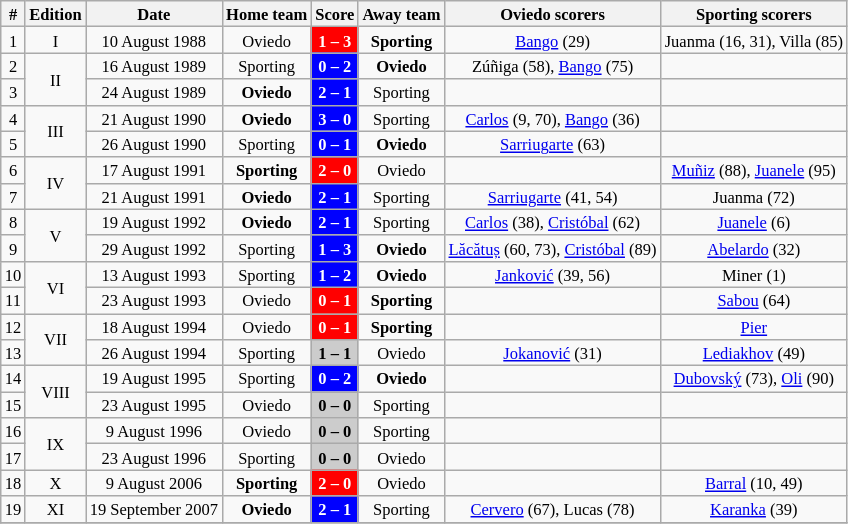<table class="wikitable" style="text-align: center; width=25%; font-size: 11px">
<tr>
<th>#</th>
<th>Edition</th>
<th>Date</th>
<th>Home team</th>
<th>Score</th>
<th>Away team</th>
<th>Oviedo scorers</th>
<th>Sporting scorers</th>
</tr>
<tr>
<td>1</td>
<td>I</td>
<td>10 August 1988</td>
<td>Oviedo</td>
<td style="color:#FFFFFF; background:#FF0000"><strong>1 – 3</strong></td>
<td><strong>Sporting</strong></td>
<td><a href='#'>Bango</a> (29)</td>
<td>Juanma (16, 31), Villa (85)</td>
</tr>
<tr>
<td>2</td>
<td rowspan=2>II</td>
<td>16 August 1989</td>
<td>Sporting</td>
<td style="color:#FFFFFF; background:#0000FF"><strong>0 – 2</strong></td>
<td><strong>Oviedo</strong></td>
<td>Zúñiga (58), <a href='#'>Bango</a> (75)</td>
<td></td>
</tr>
<tr>
<td>3</td>
<td>24 August 1989</td>
<td><strong>Oviedo</strong></td>
<td style="color:#FFFFFF; background:#0000FF"><strong>2 – 1</strong></td>
<td>Sporting</td>
<td></td>
<td></td>
</tr>
<tr>
<td>4</td>
<td rowspan=2>III</td>
<td>21 August 1990</td>
<td><strong>Oviedo</strong></td>
<td style="color:#FFFFFF; background:#0000FF"><strong>3 – 0</strong></td>
<td>Sporting</td>
<td><a href='#'>Carlos</a> (9, 70), <a href='#'>Bango</a> (36)</td>
<td></td>
</tr>
<tr>
<td>5</td>
<td>26 August 1990</td>
<td>Sporting</td>
<td style="color:#FFFFFF; background:#0000FF"><strong>0 – 1</strong></td>
<td><strong>Oviedo</strong></td>
<td><a href='#'>Sarriugarte</a> (63)</td>
<td></td>
</tr>
<tr>
<td>6</td>
<td rowspan=2>IV</td>
<td>17 August 1991</td>
<td><strong>Sporting</strong></td>
<td style="color:#FFFFFF; background:#FF0000"><strong>2 – 0</strong></td>
<td>Oviedo</td>
<td></td>
<td><a href='#'>Muñiz</a> (88), <a href='#'>Juanele</a> (95)</td>
</tr>
<tr>
<td>7</td>
<td>21 August 1991</td>
<td><strong>Oviedo</strong></td>
<td style="color:#FFFFFF; background:#0000FF"><strong>2 – 1</strong></td>
<td>Sporting</td>
<td><a href='#'>Sarriugarte</a> (41, 54)</td>
<td>Juanma (72)</td>
</tr>
<tr>
<td>8</td>
<td rowspan=2>V</td>
<td>19 August 1992</td>
<td><strong>Oviedo</strong></td>
<td style="color:#FFFFFF; background:#0000FF"><strong>2 – 1</strong></td>
<td>Sporting</td>
<td><a href='#'>Carlos</a> (38), <a href='#'>Cristóbal</a> (62)</td>
<td><a href='#'>Juanele</a> (6)</td>
</tr>
<tr>
<td>9</td>
<td>29 August 1992</td>
<td>Sporting</td>
<td style="color:#FFFFFF; background:#0000FF"><strong>1 – 3</strong></td>
<td><strong>Oviedo</strong></td>
<td><a href='#'>Lăcătuș</a> (60, 73), <a href='#'>Cristóbal</a> (89)</td>
<td><a href='#'>Abelardo</a> (32)</td>
</tr>
<tr>
<td>10</td>
<td rowspan=2>VI</td>
<td>13 August 1993</td>
<td>Sporting</td>
<td style="color:#FFFFFF; background:#0000FF"><strong>1 – 2</strong></td>
<td><strong>Oviedo</strong></td>
<td><a href='#'>Janković</a> (39, 56)</td>
<td>Miner (1)</td>
</tr>
<tr>
<td>11</td>
<td>23 August 1993</td>
<td>Oviedo</td>
<td style="color:#FFFFFF; background:#FF0000"><strong>0 – 1</strong></td>
<td><strong>Sporting</strong></td>
<td></td>
<td><a href='#'>Sabou</a> (64)</td>
</tr>
<tr>
<td>12</td>
<td rowspan=2>VII</td>
<td>18 August 1994</td>
<td>Oviedo</td>
<td style="color:#FFFFFF; background:#FF0000"><strong>0 – 1</strong></td>
<td><strong>Sporting</strong></td>
<td></td>
<td><a href='#'>Pier</a></td>
</tr>
<tr>
<td>13</td>
<td>26 August 1994</td>
<td>Sporting</td>
<td style="color:#000000; background:#CCCCCC"><strong>1 – 1</strong></td>
<td>Oviedo</td>
<td><a href='#'>Jokanović</a> (31)</td>
<td><a href='#'>Lediakhov</a> (49)</td>
</tr>
<tr>
<td>14</td>
<td rowspan=2>VIII</td>
<td>19 August 1995</td>
<td>Sporting</td>
<td style="color:#FFFFFF; background:#0000FF"><strong>0 – 2</strong></td>
<td><strong>Oviedo</strong></td>
<td></td>
<td><a href='#'>Dubovský</a> (73), <a href='#'>Oli</a> (90)</td>
</tr>
<tr>
<td>15</td>
<td>23 August 1995</td>
<td>Oviedo</td>
<td style="color:#000000; background:#CCCCCC"><strong>0 – 0</strong></td>
<td>Sporting</td>
<td></td>
<td></td>
</tr>
<tr>
<td>16</td>
<td rowspan=2>IX</td>
<td>9 August 1996</td>
<td>Oviedo</td>
<td style="color:#000000; background:#CCCCCC"><strong>0 – 0</strong></td>
<td>Sporting</td>
<td></td>
<td></td>
</tr>
<tr>
<td>17</td>
<td>23 August 1996</td>
<td>Sporting</td>
<td style="color:#000000; background:#CCCCCC"><strong>0 – 0</strong></td>
<td>Oviedo</td>
<td></td>
<td></td>
</tr>
<tr>
<td>18</td>
<td>X</td>
<td>9 August 2006</td>
<td><strong>Sporting</strong></td>
<td style="color:#FFFFFF; background:#FF0000"><strong>2 – 0</strong></td>
<td>Oviedo</td>
<td></td>
<td><a href='#'>Barral</a> (10, 49)</td>
</tr>
<tr>
<td>19</td>
<td>XI</td>
<td>19 September 2007</td>
<td><strong>Oviedo</strong></td>
<td style="color:#FFFFFF; background:#0000FF"><strong>2 – 1</strong></td>
<td>Sporting</td>
<td><a href='#'>Cervero</a> (67), Lucas (78)</td>
<td><a href='#'>Karanka</a> (39)</td>
</tr>
<tr>
</tr>
</table>
